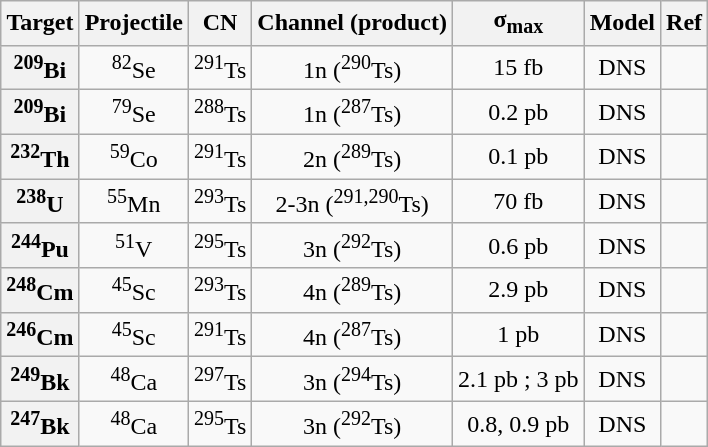<table class="wikitable" style="text-align:center">
<tr>
<th>Target</th>
<th>Projectile</th>
<th>CN</th>
<th>Channel (product)</th>
<th>σ<sub>max</sub></th>
<th>Model</th>
<th>Ref</th>
</tr>
<tr>
<th><sup>209</sup>Bi</th>
<td><sup>82</sup>Se</td>
<td><sup>291</sup>Ts</td>
<td>1n (<sup>290</sup>Ts)</td>
<td>15 fb</td>
<td>DNS</td>
<td></td>
</tr>
<tr>
<th><sup>209</sup>Bi</th>
<td><sup>79</sup>Se</td>
<td><sup>288</sup>Ts</td>
<td>1n (<sup>287</sup>Ts)</td>
<td>0.2 pb</td>
<td>DNS</td>
<td></td>
</tr>
<tr>
<th><sup>232</sup>Th</th>
<td><sup>59</sup>Co</td>
<td><sup>291</sup>Ts</td>
<td>2n (<sup>289</sup>Ts)</td>
<td>0.1 pb</td>
<td>DNS</td>
<td></td>
</tr>
<tr>
<th><sup>238</sup>U</th>
<td><sup>55</sup>Mn</td>
<td><sup>293</sup>Ts</td>
<td>2-3n (<sup>291,290</sup>Ts)</td>
<td>70 fb</td>
<td>DNS</td>
<td></td>
</tr>
<tr>
<th><sup>244</sup>Pu</th>
<td><sup>51</sup>V</td>
<td><sup>295</sup>Ts</td>
<td>3n (<sup>292</sup>Ts)</td>
<td>0.6 pb</td>
<td>DNS</td>
<td></td>
</tr>
<tr>
<th><sup>248</sup>Cm</th>
<td><sup>45</sup>Sc</td>
<td><sup>293</sup>Ts</td>
<td>4n (<sup>289</sup>Ts)</td>
<td>2.9 pb</td>
<td>DNS</td>
<td></td>
</tr>
<tr>
<th><sup>246</sup>Cm</th>
<td><sup>45</sup>Sc</td>
<td><sup>291</sup>Ts</td>
<td>4n (<sup>287</sup>Ts)</td>
<td>1 pb</td>
<td>DNS</td>
<td></td>
</tr>
<tr>
<th><sup>249</sup>Bk</th>
<td><sup>48</sup>Ca</td>
<td><sup>297</sup>Ts</td>
<td>3n (<sup>294</sup>Ts)</td>
<td>2.1 pb ; 3 pb</td>
<td>DNS</td>
<td></td>
</tr>
<tr>
<th><sup>247</sup>Bk</th>
<td><sup>48</sup>Ca</td>
<td><sup>295</sup>Ts</td>
<td>3n (<sup>292</sup>Ts)</td>
<td>0.8, 0.9 pb</td>
<td>DNS</td>
<td></td>
</tr>
</table>
